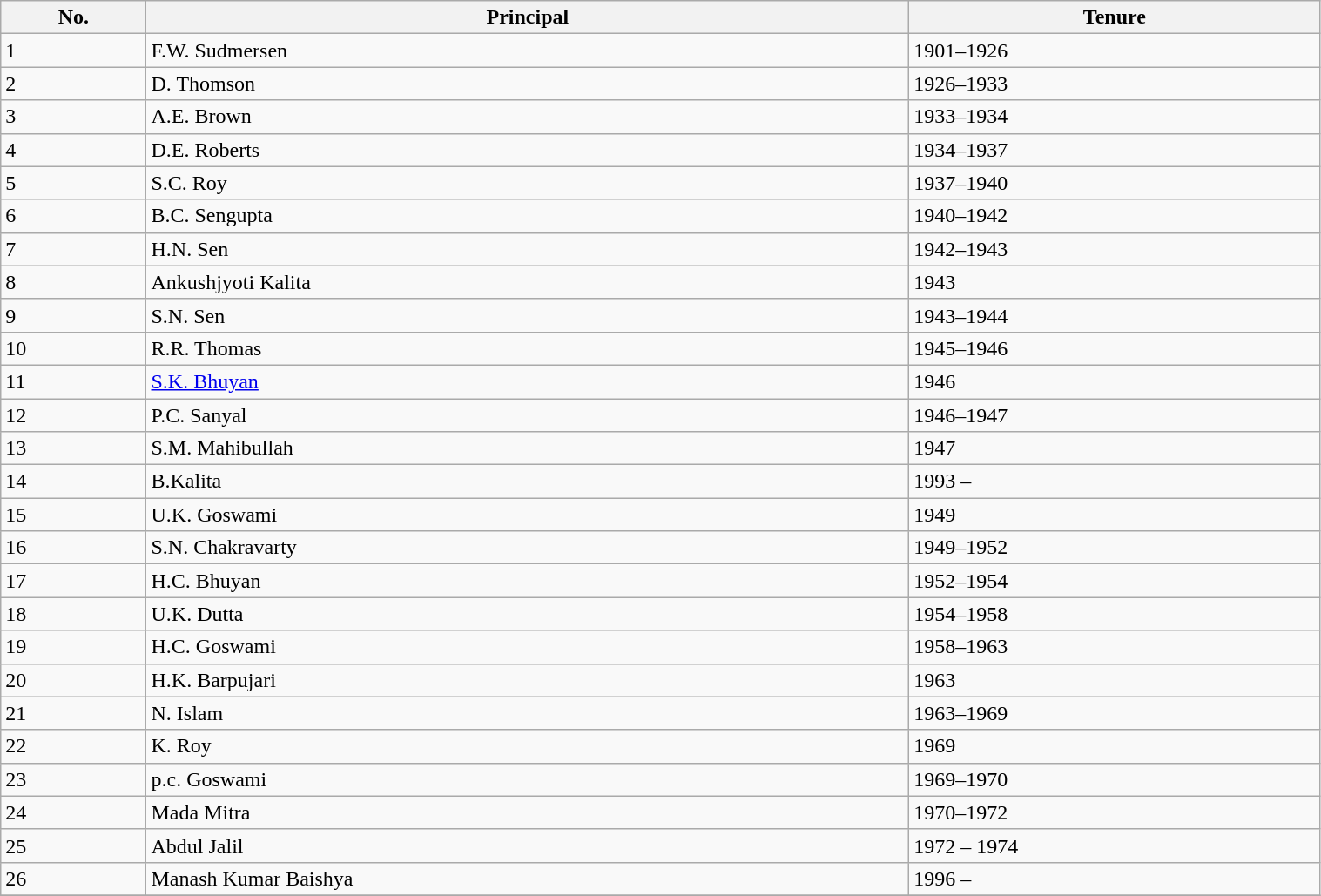<table class="wikitable" width=80%>
<tr>
<th>No.</th>
<th>Principal</th>
<th>Tenure</th>
</tr>
<tr>
<td>1</td>
<td>F.W. Sudmersen</td>
<td>1901–1926</td>
</tr>
<tr>
<td>2</td>
<td>D. Thomson</td>
<td>1926–1933</td>
</tr>
<tr>
<td>3</td>
<td>A.E. Brown</td>
<td>1933–1934</td>
</tr>
<tr>
<td>4</td>
<td>D.E. Roberts</td>
<td>1934–1937</td>
</tr>
<tr>
<td>5</td>
<td>S.C. Roy</td>
<td>1937–1940</td>
</tr>
<tr>
<td>6</td>
<td>B.C. Sengupta</td>
<td>1940–1942</td>
</tr>
<tr>
<td>7</td>
<td>H.N. Sen</td>
<td>1942–1943</td>
</tr>
<tr>
<td>8</td>
<td>Ankushjyoti Kalita</td>
<td>1943</td>
</tr>
<tr>
<td>9</td>
<td>S.N. Sen</td>
<td>1943–1944</td>
</tr>
<tr>
<td>10</td>
<td>R.R. Thomas</td>
<td>1945–1946</td>
</tr>
<tr>
<td>11</td>
<td><a href='#'>S.K. Bhuyan</a></td>
<td>1946</td>
</tr>
<tr>
<td>12</td>
<td>P.C. Sanyal</td>
<td>1946–1947</td>
</tr>
<tr>
<td>13</td>
<td>S.M. Mahibullah</td>
<td>1947</td>
</tr>
<tr>
<td>14</td>
<td>B.Kalita</td>
<td>1993 –</td>
</tr>
<tr>
<td>15</td>
<td>U.K. Goswami</td>
<td>1949</td>
</tr>
<tr>
<td>16</td>
<td>S.N. Chakravarty</td>
<td>1949–1952</td>
</tr>
<tr>
<td>17</td>
<td>H.C. Bhuyan</td>
<td>1952–1954</td>
</tr>
<tr>
<td>18</td>
<td>U.K. Dutta</td>
<td>1954–1958</td>
</tr>
<tr>
<td>19</td>
<td>H.C. Goswami</td>
<td>1958–1963</td>
</tr>
<tr>
<td>20</td>
<td>H.K. Barpujari</td>
<td>1963</td>
</tr>
<tr>
<td>21</td>
<td>N. Islam</td>
<td>1963–1969</td>
</tr>
<tr>
<td>22</td>
<td>K. Roy</td>
<td>1969</td>
</tr>
<tr>
<td>23</td>
<td>p.c. Goswami</td>
<td>1969–1970</td>
</tr>
<tr>
<td>24</td>
<td>Mada Mitra</td>
<td>1970–1972</td>
</tr>
<tr>
<td>25</td>
<td>Abdul Jalil</td>
<td>1972 – 1974</td>
</tr>
<tr>
<td>26</td>
<td>Manash Kumar Baishya</td>
<td>1996 –</td>
</tr>
<tr>
</tr>
</table>
